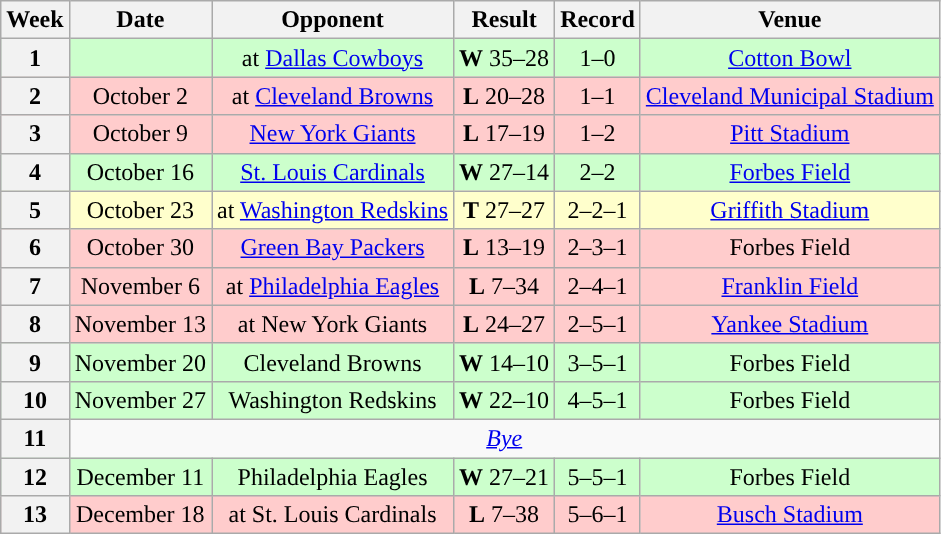<table class="wikitable" style="text-align:center">
<tr>
<th>Week</th>
<th>Date</th>
<th>Opponent</th>
<th>Result</th>
<th>Record</th>
<th>Venue</th>
</tr>
<tr style="background:#cfc">
<th>1</th>
<td></td>
<td>at <a href='#'>Dallas Cowboys</a></td>
<td><strong>W</strong> 35–28</td>
<td>1–0</td>
<td><a href='#'>Cotton Bowl</a></td>
</tr>
<tr style="background:#fcc">
<th>2</th>
<td>October 2</td>
<td>at <a href='#'>Cleveland Browns</a></td>
<td><strong>L</strong> 20–28</td>
<td>1–1</td>
<td><a href='#'>Cleveland Municipal Stadium</a></td>
</tr>
<tr style="background:#fcc">
<th>3</th>
<td>October 9</td>
<td><a href='#'>New York Giants</a></td>
<td><strong>L</strong> 17–19</td>
<td>1–2</td>
<td><a href='#'>Pitt Stadium</a></td>
</tr>
<tr style="background:#cfc">
<th>4</th>
<td>October 16</td>
<td><a href='#'>St. Louis Cardinals</a></td>
<td><strong>W</strong> 27–14</td>
<td>2–2</td>
<td><a href='#'>Forbes Field</a></td>
</tr>
<tr style="background:#ffc">
<th>5</th>
<td>October 23</td>
<td>at <a href='#'>Washington Redskins</a></td>
<td><strong>T</strong> 27–27</td>
<td>2–2–1</td>
<td><a href='#'>Griffith Stadium</a></td>
</tr>
<tr style="background:#fcc">
<th>6</th>
<td>October 30</td>
<td><a href='#'>Green Bay Packers</a></td>
<td><strong>L</strong> 13–19</td>
<td>2–3–1</td>
<td>Forbes Field</td>
</tr>
<tr style="background:#fcc">
<th>7</th>
<td>November 6</td>
<td>at <a href='#'>Philadelphia Eagles</a></td>
<td><strong>L</strong> 7–34</td>
<td>2–4–1</td>
<td><a href='#'>Franklin Field</a></td>
</tr>
<tr style="background:#fcc">
<th>8</th>
<td>November 13</td>
<td>at New York Giants</td>
<td><strong>L</strong> 24–27</td>
<td>2–5–1</td>
<td><a href='#'>Yankee Stadium</a></td>
</tr>
<tr style="background:#cfc">
<th>9</th>
<td>November 20</td>
<td>Cleveland Browns</td>
<td><strong>W</strong> 14–10</td>
<td>3–5–1</td>
<td>Forbes Field</td>
</tr>
<tr style="background:#cfc">
<th>10</th>
<td>November 27</td>
<td>Washington Redskins</td>
<td><strong>W</strong> 22–10</td>
<td>4–5–1</td>
<td>Forbes Field</td>
</tr>
<tr>
<th>11</th>
<td colspan=6><em><a href='#'>Bye</a></em></td>
</tr>
<tr style="background:#cfc">
<th>12</th>
<td>December 11</td>
<td>Philadelphia Eagles</td>
<td><strong>W</strong> 27–21</td>
<td>5–5–1</td>
<td>Forbes Field</td>
</tr>
<tr style="background:#fcc">
<th>13</th>
<td>December 18</td>
<td>at St. Louis Cardinals</td>
<td><strong>L</strong> 7–38</td>
<td>5–6–1</td>
<td><a href='#'>Busch Stadium</a></td>
</tr>
</table>
